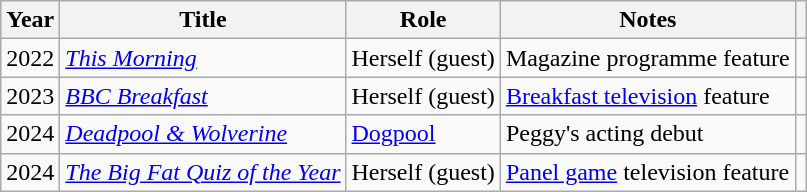<table class="wikitable">
<tr>
<th>Year</th>
<th>Title</th>
<th>Role</th>
<th>Notes</th>
<th></th>
</tr>
<tr>
<td>2022</td>
<td><em><a href='#'>This Morning</a></em></td>
<td>Herself (guest)</td>
<td>Magazine programme feature</td>
<td style="text-align:center;"></td>
</tr>
<tr>
<td>2023</td>
<td><em><a href='#'>BBC Breakfast</a></em></td>
<td>Herself (guest)</td>
<td><a href='#'>Breakfast television</a> feature</td>
<td style="text-align:center;"></td>
</tr>
<tr>
<td>2024</td>
<td><em><a href='#'>Deadpool & Wolverine</a></em></td>
<td><a href='#'>Dogpool</a></td>
<td>Peggy's acting debut</td>
<td style="text-align:center;"></td>
</tr>
<tr>
<td>2024</td>
<td><em><a href='#'>The Big Fat Quiz of the Year</a></em></td>
<td>Herself (guest)</td>
<td><a href='#'>Panel game</a> television feature</td>
<td style="text-align:center;"></td>
</tr>
</table>
